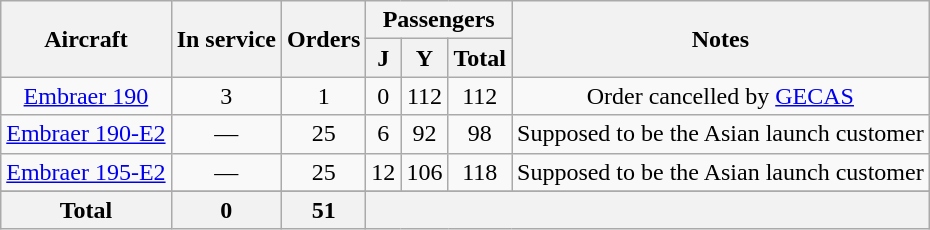<table class="wikitable" style="border-collapse:collapse;text-align:center">
<tr>
<th rowspan="2">Aircraft</th>
<th rowspan="2">In service</th>
<th rowspan="2">Orders</th>
<th colspan="3">Passengers</th>
<th rowspan="2">Notes</th>
</tr>
<tr>
<th><abbr>J</abbr></th>
<th><abbr>Y</abbr></th>
<th>Total</th>
</tr>
<tr>
<td><a href='#'>Embraer 190</a></td>
<td>3</td>
<td>1</td>
<td>0</td>
<td>112</td>
<td>112</td>
<td>Order cancelled by <a href='#'>GECAS</a></td>
</tr>
<tr>
<td><a href='#'>Embraer 190-E2</a></td>
<td>—</td>
<td>25</td>
<td>6</td>
<td>92</td>
<td>98</td>
<td>Supposed to be the Asian launch customer</td>
</tr>
<tr>
<td><a href='#'>Embraer 195-E2</a></td>
<td>—</td>
<td>25</td>
<td>12</td>
<td>106</td>
<td>118</td>
<td>Supposed to be the Asian launch customer</td>
</tr>
<tr>
</tr>
<tr>
<th>Total</th>
<th>0</th>
<th>51</th>
<th colspan="4"></th>
</tr>
</table>
